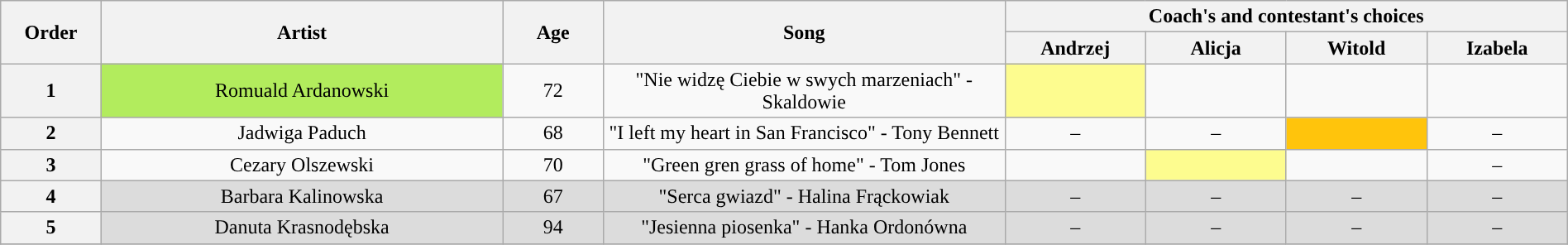<table class="wikitable" style="text-align:center; width:100%;">
<tr>
<th scope="col" rowspan="2" style="width:05%;">Order</th>
<th scope="col" rowspan="2" style="width:20%;">Artist</th>
<th scope="col" rowspan="2" style="width:05%;">Age</th>
<th scope="col" rowspan="2" style="width:20%;">Song</th>
<th scope="col" colspan="4" style="width:32%;">Coach's and contestant's choices</th>
</tr>
<tr>
<th style="width:07%;">Andrzej</th>
<th style="width:07%;">Alicja</th>
<th style="width:07%;">Witold</th>
<th style="width:07%;">Izabela</th>
</tr>
<tr>
<th>1</th>
<td style="background:#B2EC5D;">Romuald Ardanowski</td>
<td>72</td>
<td>"Nie widzę Ciebie w swych marzeniach" - Skaldowie</td>
<td style="background:#fdfc8f;"><strong></strong></td>
<td><strong></strong></td>
<td><strong></strong></td>
<td><strong></strong></td>
</tr>
<tr>
<th>2</th>
<td>Jadwiga Paduch</td>
<td>68</td>
<td>"I left my heart in San Francisco" - Tony Bennett</td>
<td>–</td>
<td>–</td>
<td style="background:#ffc40c;"><strong></strong></td>
<td>–</td>
</tr>
<tr>
<th>3</th>
<td>Cezary Olszewski</td>
<td>70</td>
<td>"Green gren grass of home" - Tom Jones</td>
<td><strong></strong></td>
<td style="background:#fdfc8f;"><strong></strong></td>
<td><strong></strong></td>
<td>–</td>
</tr>
<tr>
<th>4</th>
<td style="background:#dcdcdc;">Barbara Kalinowska</td>
<td style="background:#dcdcdc;">67</td>
<td style="background:#dcdcdc;">"Serca gwiazd" - Halina Frąckowiak</td>
<td style="background:#dcdcdc;">–</td>
<td style="background:#dcdcdc;">–</td>
<td style="background:#dcdcdc;">–</td>
<td style="background:#dcdcdc;">–</td>
</tr>
<tr>
<th>5</th>
<td style="background:#dcdcdc;">Danuta Krasnodębska</td>
<td style="background:#dcdcdc;">94</td>
<td style="background:#dcdcdc;">"Jesienna piosenka" - Hanka Ordonówna</td>
<td style="background:#dcdcdc;">–</td>
<td style="background:#dcdcdc;">–</td>
<td style="background:#dcdcdc;">–</td>
<td style="background:#dcdcdc;">–</td>
</tr>
<tr>
</tr>
</table>
